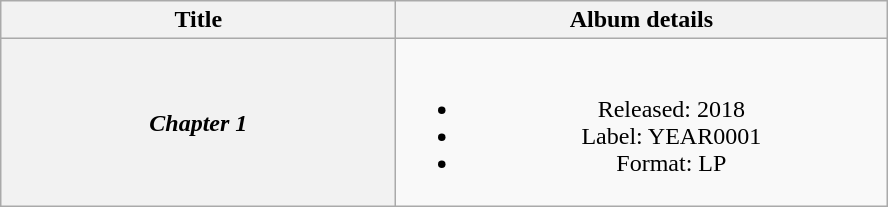<table class="wikitable plainrowheaders" style="text-align:center;">
<tr>
<th scope="col" style="width:16em;">Title</th>
<th scope="col" style="width:20em;">Album details</th>
</tr>
<tr>
<th scope="row"><em>Chapter 1</em><br></th>
<td><br><ul><li>Released: 2018</li><li>Label: YEAR0001</li><li>Format: LP</li></ul></td>
</tr>
</table>
